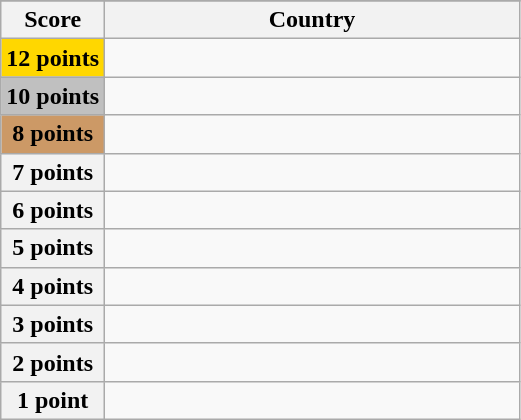<table class="wikitable">
<tr>
</tr>
<tr>
<th scope="col" width="20%">Score</th>
<th scope="col">Country</th>
</tr>
<tr>
<th scope="row" style="background:gold">12 points</th>
<td></td>
</tr>
<tr>
<th scope="row" style="background:silver">10 points</th>
<td></td>
</tr>
<tr>
<th scope="row" style="background:#CC9966">8 points</th>
<td></td>
</tr>
<tr>
<th scope="row">7 points</th>
<td></td>
</tr>
<tr>
<th scope="row">6 points</th>
<td></td>
</tr>
<tr>
<th scope="row">5 points</th>
<td></td>
</tr>
<tr>
<th scope="row">4 points</th>
<td></td>
</tr>
<tr>
<th scope="row">3 points</th>
<td></td>
</tr>
<tr>
<th scope="row">2 points</th>
<td></td>
</tr>
<tr>
<th scope="row">1 point</th>
<td></td>
</tr>
</table>
